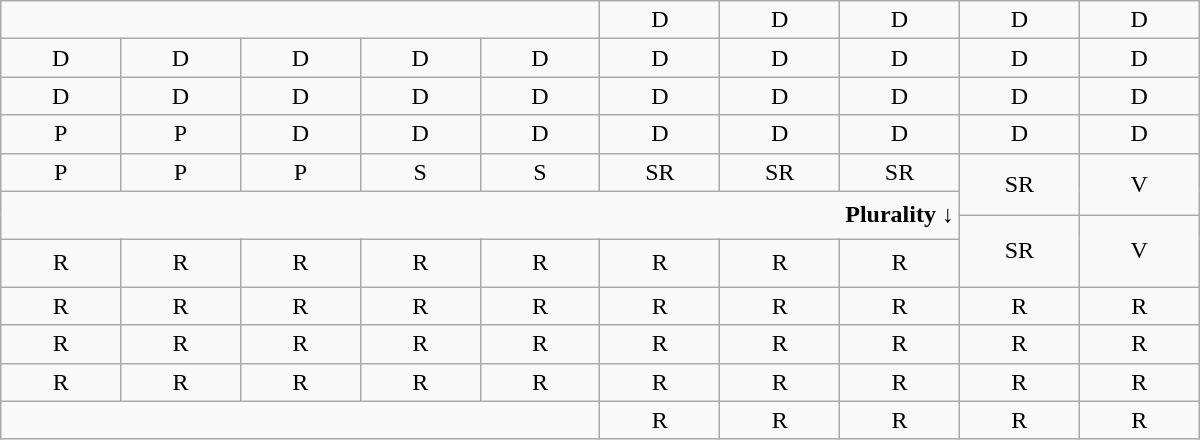<table class="wikitable" style="text-align:center" width=800px>
<tr>
<td colspan=5></td>
<td>D</td>
<td>D</td>
<td>D</td>
<td>D</td>
<td>D</td>
</tr>
<tr>
<td width=50px >D</td>
<td width=50px >D</td>
<td width=50px >D</td>
<td width=50px >D</td>
<td width=50px >D</td>
<td width=50px >D</td>
<td width=50px >D</td>
<td width=50px >D</td>
<td width=50px >D</td>
<td width=50px >D</td>
</tr>
<tr>
<td>D</td>
<td>D</td>
<td>D</td>
<td>D</td>
<td>D</td>
<td>D</td>
<td>D</td>
<td>D</td>
<td>D</td>
<td>D</td>
</tr>
<tr>
<td>P</td>
<td>P</td>
<td>D<br></td>
<td>D</td>
<td>D</td>
<td>D</td>
<td>D</td>
<td>D</td>
<td>D</td>
<td>D</td>
</tr>
<tr>
<td>P</td>
<td>P</td>
<td>P</td>
<td>S</td>
<td>S</td>
<td>SR</td>
<td>SR</td>
<td>SR<br></td>
<td rowspan=2 >SR<br></td>
<td rowspan=2 >V</td>
</tr>
<tr style="height:1em">
<td rowspan=2 colspan=8 align=right><strong>Plurality ↓</strong></td>
</tr>
<tr style="height:1em">
<td rowspan=2 >SR<br></td>
<td rowspan=2 >V</td>
</tr>
<tr style="height:2em">
<td>R</td>
<td>R</td>
<td>R</td>
<td>R</td>
<td>R</td>
<td>R</td>
<td>R</td>
<td>R</td>
</tr>
<tr>
<td>R</td>
<td>R</td>
<td>R</td>
<td>R</td>
<td>R</td>
<td>R</td>
<td>R</td>
<td>R</td>
<td>R</td>
<td>R</td>
</tr>
<tr>
<td>R</td>
<td>R</td>
<td>R</td>
<td>R</td>
<td>R</td>
<td>R</td>
<td>R</td>
<td>R</td>
<td>R</td>
<td>R</td>
</tr>
<tr>
<td>R</td>
<td>R</td>
<td>R</td>
<td>R</td>
<td>R</td>
<td>R</td>
<td>R</td>
<td>R</td>
<td>R</td>
<td>R</td>
</tr>
<tr>
<td colspan=5></td>
<td>R</td>
<td>R</td>
<td>R</td>
<td>R</td>
<td>R</td>
</tr>
</table>
